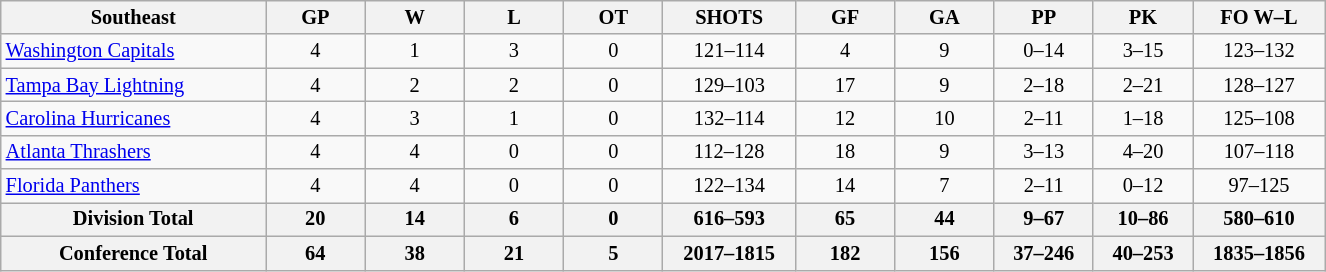<table class="wikitable" style="text-align:center; width:65em; font-size:85%;">
<tr>
<th width="20%">Southeast</th>
<th width="7.5%">GP</th>
<th width="7.5%">W</th>
<th width="7.5%">L</th>
<th width="7.5%">OT</th>
<th width="10%">SHOTS</th>
<th width="7.5%">GF</th>
<th width="7.5%">GA</th>
<th width="7.5%">PP</th>
<th width="7.5%">PK</th>
<th width="10%">FO W–L</th>
</tr>
<tr>
<td align=left><a href='#'>Washington Capitals</a></td>
<td>4</td>
<td>1</td>
<td>3</td>
<td>0</td>
<td>121–114</td>
<td>4</td>
<td>9</td>
<td>0–14</td>
<td>3–15</td>
<td>123–132</td>
</tr>
<tr>
<td align=left><a href='#'>Tampa Bay Lightning</a></td>
<td>4</td>
<td>2</td>
<td>2</td>
<td>0</td>
<td>129–103</td>
<td>17</td>
<td>9</td>
<td>2–18</td>
<td>2–21</td>
<td>128–127</td>
</tr>
<tr>
<td align=left><a href='#'>Carolina Hurricanes</a></td>
<td>4</td>
<td>3</td>
<td>1</td>
<td>0</td>
<td>132–114</td>
<td>12</td>
<td>10</td>
<td>2–11</td>
<td>1–18</td>
<td>125–108</td>
</tr>
<tr>
<td align=left><a href='#'>Atlanta Thrashers</a></td>
<td>4</td>
<td>4</td>
<td>0</td>
<td>0</td>
<td>112–128</td>
<td>18</td>
<td>9</td>
<td>3–13</td>
<td>4–20</td>
<td>107–118</td>
</tr>
<tr>
<td align=left><a href='#'>Florida Panthers</a></td>
<td>4</td>
<td>4</td>
<td>0</td>
<td>0</td>
<td>122–134</td>
<td>14</td>
<td>7</td>
<td>2–11</td>
<td>0–12</td>
<td>97–125</td>
</tr>
<tr>
<th>Division Total</th>
<th>20</th>
<th>14</th>
<th>6</th>
<th>0</th>
<th>616–593</th>
<th>65</th>
<th>44</th>
<th>9–67</th>
<th>10–86</th>
<th>580–610</th>
</tr>
<tr>
<th>Conference Total</th>
<th>64</th>
<th>38</th>
<th>21</th>
<th>5</th>
<th>2017–1815</th>
<th>182</th>
<th>156</th>
<th>37–246</th>
<th>40–253</th>
<th>1835–1856</th>
</tr>
</table>
